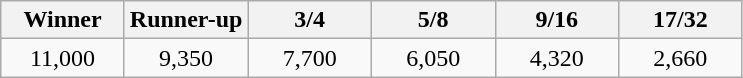<table class="wikitable" style="text-align:center">
<tr>
<th width="75">Winner</th>
<th width="75">Runner-up</th>
<th width="75">3/4</th>
<th width="75">5/8</th>
<th width="75">9/16</th>
<th width="75">17/32</th>
</tr>
<tr>
<td>11,000</td>
<td>9,350</td>
<td>7,700</td>
<td>6,050</td>
<td>4,320</td>
<td>2,660</td>
</tr>
</table>
